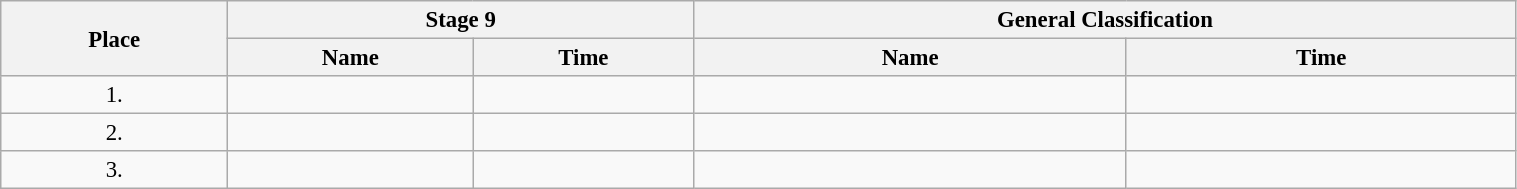<table class=wikitable style="font-size:95%" width="80%">
<tr>
<th rowspan="2">Place</th>
<th colspan="2">Stage 9</th>
<th colspan="2">General Classification</th>
</tr>
<tr>
<th>Name</th>
<th>Time</th>
<th>Name</th>
<th>Time</th>
</tr>
<tr>
<td align="center">1.</td>
<td></td>
<td></td>
<td></td>
<td></td>
</tr>
<tr>
<td align="center">2.</td>
<td></td>
<td></td>
<td></td>
<td></td>
</tr>
<tr>
<td align="center">3.</td>
<td></td>
<td></td>
<td></td>
<td></td>
</tr>
</table>
